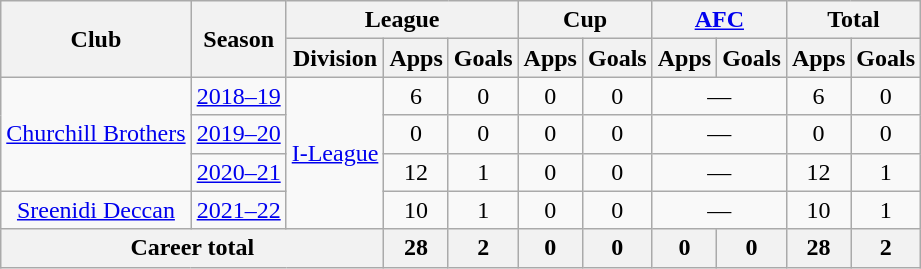<table class=wikitable style=text-align:center>
<tr>
<th rowspan="2">Club</th>
<th rowspan="2">Season</th>
<th colspan="3">League</th>
<th colspan="2">Cup</th>
<th colspan="2"><a href='#'>AFC</a></th>
<th colspan="2">Total</th>
</tr>
<tr>
<th>Division</th>
<th>Apps</th>
<th>Goals</th>
<th>Apps</th>
<th>Goals</th>
<th>Apps</th>
<th>Goals</th>
<th>Apps</th>
<th>Goals</th>
</tr>
<tr>
<td rowspan="3"><a href='#'>Churchill Brothers</a></td>
<td><a href='#'>2018–19</a></td>
<td rowspan="4"><a href='#'>I-League</a></td>
<td>6</td>
<td>0</td>
<td>0</td>
<td>0</td>
<td colspan="2">—</td>
<td>6</td>
<td>0</td>
</tr>
<tr>
<td><a href='#'>2019–20</a></td>
<td>0</td>
<td>0</td>
<td>0</td>
<td>0</td>
<td colspan="2">—</td>
<td>0</td>
<td>0</td>
</tr>
<tr>
<td><a href='#'>2020–21</a></td>
<td>12</td>
<td>1</td>
<td>0</td>
<td>0</td>
<td colspan="2">—</td>
<td>12</td>
<td>1</td>
</tr>
<tr>
<td rowspan="1"><a href='#'>Sreenidi Deccan</a></td>
<td><a href='#'>2021–22</a></td>
<td>10</td>
<td>1</td>
<td>0</td>
<td>0</td>
<td colspan="2">—</td>
<td>10</td>
<td>1</td>
</tr>
<tr>
<th colspan="3">Career total</th>
<th>28</th>
<th>2</th>
<th>0</th>
<th>0</th>
<th>0</th>
<th>0</th>
<th>28</th>
<th>2</th>
</tr>
</table>
